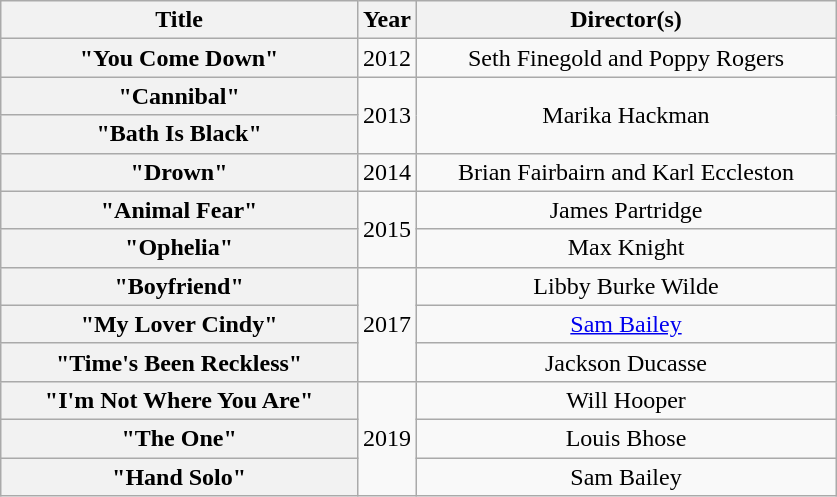<table class="wikitable plainrowheaders" style="text-align:center">
<tr>
<th scope="col" style="width:14.4em;">Title</th>
<th scope="col" style="width:2em;">Year</th>
<th scope="col" style="width:17em;">Director(s)</th>
</tr>
<tr>
<th scope="row">"You Come Down"</th>
<td>2012</td>
<td>Seth Finegold and Poppy Rogers</td>
</tr>
<tr>
<th scope="row">"Cannibal"</th>
<td rowspan="2">2013</td>
<td rowspan="2">Marika Hackman</td>
</tr>
<tr>
<th scope="row">"Bath Is Black"</th>
</tr>
<tr>
<th scope="row">"Drown"</th>
<td>2014</td>
<td>Brian Fairbairn and Karl Eccleston</td>
</tr>
<tr>
<th scope="row">"Animal Fear"</th>
<td rowspan="2">2015</td>
<td>James Partridge</td>
</tr>
<tr>
<th scope="row">"Ophelia"</th>
<td>Max Knight</td>
</tr>
<tr>
<th scope="row">"Boyfriend"</th>
<td rowspan="3">2017</td>
<td>Libby Burke Wilde</td>
</tr>
<tr>
<th scope="row">"My Lover Cindy"</th>
<td><a href='#'>Sam Bailey</a></td>
</tr>
<tr>
<th scope="row">"Time's Been Reckless"</th>
<td>Jackson Ducasse</td>
</tr>
<tr>
<th scope="row">"I'm Not Where You Are"</th>
<td rowspan="3">2019</td>
<td>Will Hooper</td>
</tr>
<tr>
<th scope="row">"The One"</th>
<td>Louis Bhose</td>
</tr>
<tr>
<th scope="row">"Hand Solo"</th>
<td>Sam Bailey</td>
</tr>
</table>
